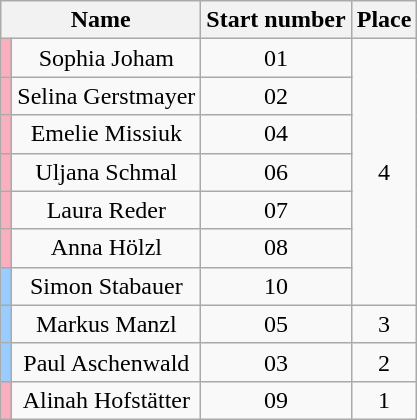<table class="wikitable sortable" style="text-align:center">
<tr>
<th colspan=2>Name</th>
<th>Start number</th>
<th>Place</th>
</tr>
<tr>
<td style="background:#faafbe"></td>
<td>Sophia Joham</td>
<td>01</td>
<td rowspan=7>4</td>
</tr>
<tr>
<td style="background:#faafbe"></td>
<td>Selina Gerstmayer</td>
<td>02</td>
</tr>
<tr>
<td style="background:#faafbe"></td>
<td>Emelie Missiuk</td>
<td>04</td>
</tr>
<tr>
<td style="background:#faafbe"></td>
<td>Uljana Schmal</td>
<td>06</td>
</tr>
<tr>
<td style="background:#faafbe"></td>
<td>Laura Reder</td>
<td>07</td>
</tr>
<tr>
<td style="background:#faafbe"></td>
<td>Anna Hölzl</td>
<td>08</td>
</tr>
<tr>
<td style="background:#9cf;"></td>
<td>Simon Stabauer</td>
<td>10</td>
</tr>
<tr>
<td style="background:#9cf;"></td>
<td>Markus Manzl</td>
<td>05</td>
<td>3</td>
</tr>
<tr>
<td style="background:#9cf;"></td>
<td>Paul Aschenwald</td>
<td>03</td>
<td>2</td>
</tr>
<tr>
<td style="background:#faafbe"></td>
<td>Alinah Hofstätter</td>
<td>09</td>
<td>1</td>
</tr>
</table>
